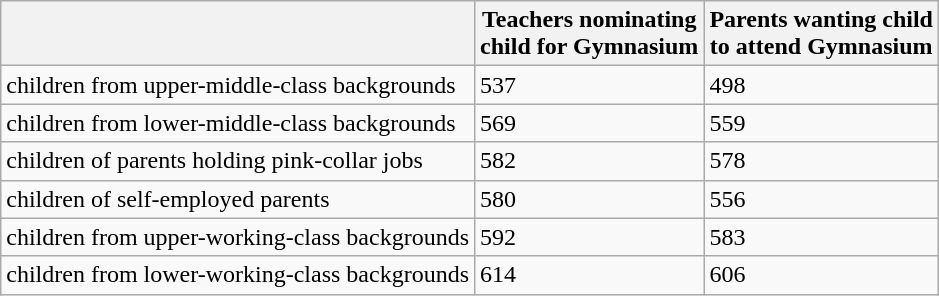<table class="wikitable sortable">
<tr>
<th></th>
<th>Teachers nominating<br>child for Gymnasium</th>
<th>Parents wanting child<br>to attend Gymnasium</th>
</tr>
<tr>
<td>children from upper-middle-class backgrounds</td>
<td>537</td>
<td>498</td>
</tr>
<tr>
<td>children from lower-middle-class backgrounds</td>
<td>569</td>
<td>559</td>
</tr>
<tr>
<td>children of parents holding pink-collar jobs</td>
<td>582</td>
<td>578</td>
</tr>
<tr>
<td>children of self-employed parents</td>
<td>580</td>
<td>556</td>
</tr>
<tr>
<td>children from upper-working-class backgrounds</td>
<td>592</td>
<td>583</td>
</tr>
<tr>
<td>children from lower-working-class backgrounds</td>
<td>614</td>
<td>606</td>
</tr>
</table>
